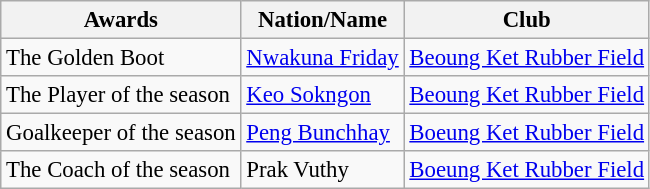<table class="wikitable" style="font-size: 95%;">
<tr>
<th>Awards</th>
<th>Nation/Name</th>
<th>Club</th>
</tr>
<tr>
<td>The Golden Boot</td>
<td> <a href='#'>Nwakuna Friday</a></td>
<td><a href='#'>Beoung Ket Rubber Field</a></td>
</tr>
<tr>
<td>The Player of the season</td>
<td> <a href='#'>Keo Sokngon</a></td>
<td><a href='#'>Beoung Ket Rubber Field</a></td>
</tr>
<tr>
<td>Goalkeeper of the season</td>
<td> <a href='#'>Peng Bunchhay</a></td>
<td><a href='#'>Boeung Ket Rubber Field</a></td>
</tr>
<tr>
<td>The Coach of the season</td>
<td> Prak Vuthy</td>
<td><a href='#'>Boeung Ket Rubber Field</a></td>
</tr>
</table>
